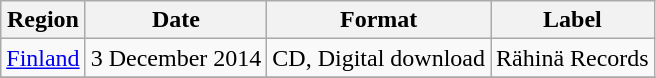<table class=wikitable>
<tr>
<th>Region</th>
<th>Date</th>
<th>Format</th>
<th>Label</th>
</tr>
<tr>
<td><a href='#'>Finland</a></td>
<td>3 December 2014</td>
<td>CD, Digital download</td>
<td>Rähinä Records</td>
</tr>
<tr>
</tr>
</table>
